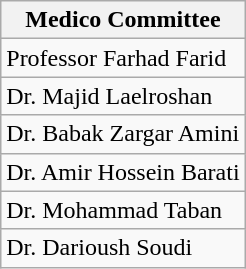<table class="wikitable" "align: right;">
<tr>
<th>Medico Committee</th>
</tr>
<tr>
<td> Professor Farhad Farid</td>
</tr>
<tr>
<td> Dr. Majid Laelroshan</td>
</tr>
<tr>
<td> Dr. Babak Zargar Amini</td>
</tr>
<tr>
<td> Dr. Amir Hossein Barati</td>
</tr>
<tr>
<td> Dr. Mohammad Taban</td>
</tr>
<tr>
<td> Dr. Darioush Soudi</td>
</tr>
</table>
